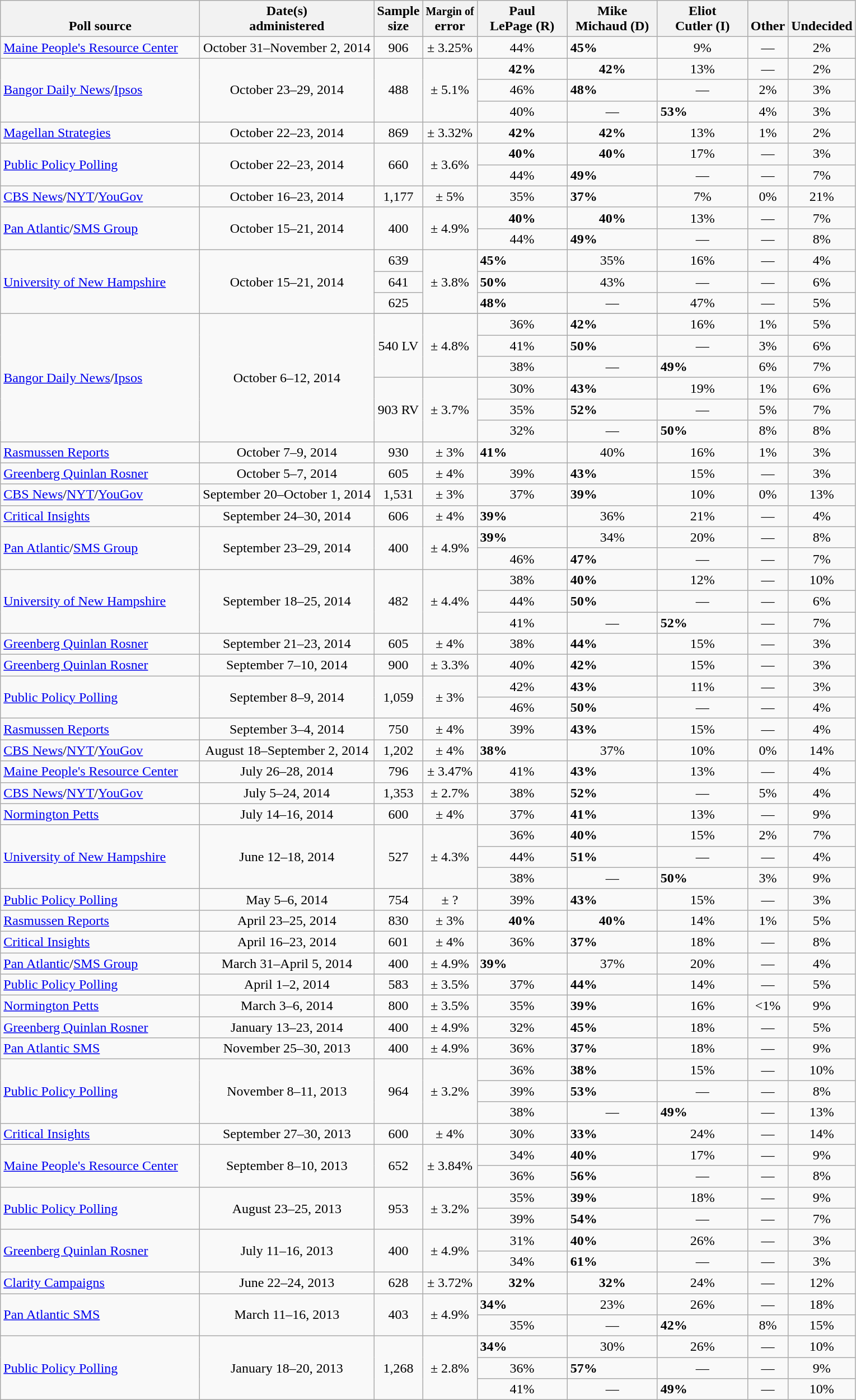<table class="wikitable">
<tr valign= bottom>
<th style="width:230px;">Poll source</th>
<th style="width:200px;">Date(s)<br>administered</th>
<th class=small>Sample<br>size</th>
<th><small>Margin of</small><br>error</th>
<th style="width:100px;">Paul<br>LePage (R)</th>
<th style="width:100px;">Mike<br>Michaud (D)</th>
<th style="width:100px;">Eliot<br>Cutler (I)</th>
<th>Other</th>
<th>Undecided</th>
</tr>
<tr>
<td><a href='#'>Maine People's Resource Center</a></td>
<td align=center>October 31–November 2, 2014</td>
<td align=center>906</td>
<td align=center>± 3.25%</td>
<td align=center>44%</td>
<td><strong>45%</strong></td>
<td align=center>9%</td>
<td align=center>—</td>
<td align=center>2%</td>
</tr>
<tr>
<td rowspan=3><a href='#'>Bangor Daily News</a>/<a href='#'>Ipsos</a></td>
<td align=center rowspan=3>October 23–29, 2014</td>
<td align=center rowspan=3>488</td>
<td align=center rowspan=3>± 5.1%</td>
<td align=center><strong>42%</strong></td>
<td align=center><strong>42%</strong></td>
<td align=center>13%</td>
<td align=center>—</td>
<td align=center>2%</td>
</tr>
<tr>
<td align=center>46%</td>
<td><strong>48%</strong></td>
<td align=center>—</td>
<td align=center>2%</td>
<td align=center>3%</td>
</tr>
<tr>
<td align=center>40%</td>
<td align=center>—</td>
<td><strong>53%</strong></td>
<td align=center>4%</td>
<td align=center>3%</td>
</tr>
<tr>
<td><a href='#'>Magellan Strategies</a></td>
<td align=center>October 22–23, 2014</td>
<td align=center>869</td>
<td align=center>± 3.32%</td>
<td align=center><strong>42%</strong></td>
<td align=center><strong>42%</strong></td>
<td align=center>13%</td>
<td align=center>1%</td>
<td align=center>2%</td>
</tr>
<tr>
<td rowspan=2><a href='#'>Public Policy Polling</a></td>
<td align=center rowspan=2>October 22–23, 2014</td>
<td align=center rowspan=2>660</td>
<td align=center rowspan=2>± 3.6%</td>
<td align=center><strong>40%</strong></td>
<td align=center><strong>40%</strong></td>
<td align=center>17%</td>
<td align=center>—</td>
<td align=center>3%</td>
</tr>
<tr>
<td align=center>44%</td>
<td><strong>49%</strong></td>
<td align=center>—</td>
<td align=center>—</td>
<td align=center>7%</td>
</tr>
<tr>
<td><a href='#'>CBS News</a>/<a href='#'>NYT</a>/<a href='#'>YouGov</a></td>
<td align=center>October 16–23, 2014</td>
<td align=center>1,177</td>
<td align=center>± 5%</td>
<td align=center>35%</td>
<td><strong>37%</strong></td>
<td align=center>7%</td>
<td align=center>0%</td>
<td align=center>21%</td>
</tr>
<tr>
<td rowspan=2><a href='#'>Pan Atlantic</a>/<a href='#'>SMS Group</a></td>
<td align=center rowspan=2>October 15–21, 2014</td>
<td align=center rowspan=2>400</td>
<td align=center rowspan=2>± 4.9%</td>
<td align=center><strong>40%</strong></td>
<td align=center><strong>40%</strong></td>
<td align=center>13%</td>
<td align=center>—</td>
<td align=center>7%</td>
</tr>
<tr>
<td align=center>44%</td>
<td><strong>49%</strong></td>
<td align=center>—</td>
<td align=center>—</td>
<td align=center>8%</td>
</tr>
<tr>
<td rowspan=3><a href='#'>University of New Hampshire</a></td>
<td align=center rowspan=3>October 15–21, 2014</td>
<td align=center>639</td>
<td align=center rowspan=3>± 3.8%</td>
<td><strong>45%</strong></td>
<td align=center>35%</td>
<td align=center>16%</td>
<td align=center>—</td>
<td align=center>4%</td>
</tr>
<tr>
<td align=center>641</td>
<td><strong>50%</strong></td>
<td align=center>43%</td>
<td align=center>—</td>
<td align=center>—</td>
<td align=center>6%</td>
</tr>
<tr>
<td align=center>625</td>
<td><strong>48%</strong></td>
<td align=center>—</td>
<td align=center>47%</td>
<td align=center>—</td>
<td align=center>5%</td>
</tr>
<tr>
<td rowspan=7><a href='#'>Bangor Daily News</a>/<a href='#'>Ipsos</a></td>
<td align=center rowspan=7>October 6–12, 2014</td>
</tr>
<tr>
<td align=center rowspan=3>540 LV</td>
<td align=center rowspan=3>± 4.8%</td>
<td align=center>36%</td>
<td><strong>42%</strong></td>
<td align=center>16%</td>
<td align=center>1%</td>
<td align=center>5%</td>
</tr>
<tr>
<td align=center>41%</td>
<td><strong>50%</strong></td>
<td align=center>—</td>
<td align=center>3%</td>
<td align=center>6%</td>
</tr>
<tr>
<td align=center>38%</td>
<td align=center>—</td>
<td><strong>49%</strong></td>
<td align=center>6%</td>
<td align=center>7%</td>
</tr>
<tr>
<td align=center rowspan=3>903 RV</td>
<td align=center rowspan=3>± 3.7%</td>
<td align=center>30%</td>
<td><strong>43%</strong></td>
<td align=center>19%</td>
<td align=center>1%</td>
<td align=center>6%</td>
</tr>
<tr>
<td align=center>35%</td>
<td><strong>52%</strong></td>
<td align=center>—</td>
<td align=center>5%</td>
<td align=center>7%</td>
</tr>
<tr>
<td align=center>32%</td>
<td align=center>—</td>
<td><strong>50%</strong></td>
<td align=center>8%</td>
<td align=center>8%</td>
</tr>
<tr>
<td><a href='#'>Rasmussen Reports</a></td>
<td align=center>October 7–9, 2014</td>
<td align=center>930</td>
<td align=center>± 3%</td>
<td><strong>41%</strong></td>
<td align=center>40%</td>
<td align=center>16%</td>
<td align=center>1%</td>
<td align=center>3%</td>
</tr>
<tr>
<td><a href='#'>Greenberg Quinlan Rosner</a></td>
<td align=center>October 5–7, 2014</td>
<td align=center>605</td>
<td align=center>± 4%</td>
<td align=center>39%</td>
<td><strong>43%</strong></td>
<td align=center>15%</td>
<td align=center>—</td>
<td align=center>3%</td>
</tr>
<tr>
<td><a href='#'>CBS News</a>/<a href='#'>NYT</a>/<a href='#'>YouGov</a></td>
<td align=center>September 20–October 1, 2014</td>
<td align=center>1,531</td>
<td align=center>± 3%</td>
<td align=center>37%</td>
<td><strong>39%</strong></td>
<td align=center>10%</td>
<td align=center>0%</td>
<td align=center>13%</td>
</tr>
<tr>
<td><a href='#'>Critical Insights</a></td>
<td align=center>September 24–30, 2014</td>
<td align=center>606</td>
<td align=center>± 4%</td>
<td><strong>39%</strong></td>
<td align=center>36%</td>
<td align=center>21%</td>
<td align=center>—</td>
<td align=center>4%</td>
</tr>
<tr>
<td rowspan=2><a href='#'>Pan Atlantic</a>/<a href='#'>SMS Group</a></td>
<td align=center rowspan=2>September 23–29, 2014</td>
<td align=center rowspan=2>400</td>
<td align=center rowspan=2>± 4.9%</td>
<td><strong>39%</strong></td>
<td align=center>34%</td>
<td align=center>20%</td>
<td align=center>—</td>
<td align=center>8%</td>
</tr>
<tr>
<td align=center>46%</td>
<td><strong>47%</strong></td>
<td align=center>—</td>
<td align=center>—</td>
<td align=center>7%</td>
</tr>
<tr>
<td rowspan=3><a href='#'>University of New Hampshire</a></td>
<td align=center rowspan=3>September 18–25, 2014</td>
<td align=center rowspan=3>482</td>
<td align=center rowspan=3>± 4.4%</td>
<td align=center>38%</td>
<td><strong>40%</strong></td>
<td align=center>12%</td>
<td align=center>—</td>
<td align=center>10%</td>
</tr>
<tr>
<td align=center>44%</td>
<td><strong>50%</strong></td>
<td align=center>—</td>
<td align=center>—</td>
<td align=center>6%</td>
</tr>
<tr>
<td align=center>41%</td>
<td align=center>—</td>
<td><strong>52%</strong></td>
<td align=center>—</td>
<td align=center>7%</td>
</tr>
<tr>
<td><a href='#'>Greenberg Quinlan Rosner</a></td>
<td align=center>September 21–23, 2014</td>
<td align=center>605</td>
<td align=center>± 4%</td>
<td align=center>38%</td>
<td><strong>44%</strong></td>
<td align=center>15%</td>
<td align=center>—</td>
<td align=center>3%</td>
</tr>
<tr>
<td><a href='#'>Greenberg Quinlan Rosner</a></td>
<td align=center>September 7–10, 2014</td>
<td align=center>900</td>
<td align=center>± 3.3%</td>
<td align=center>40%</td>
<td><strong>42%</strong></td>
<td align=center>15%</td>
<td align=center>—</td>
<td align=center>3%</td>
</tr>
<tr>
<td rowspan=2><a href='#'>Public Policy Polling</a></td>
<td align=center rowspan=2>September 8–9, 2014</td>
<td align=center rowspan=2>1,059</td>
<td align=center rowspan=2>± 3%</td>
<td align=center>42%</td>
<td><strong>43%</strong></td>
<td align=center>11%</td>
<td align=center>—</td>
<td align=center>3%</td>
</tr>
<tr>
<td align=center>46%</td>
<td><strong>50%</strong></td>
<td align=center>—</td>
<td align=center>—</td>
<td align=center>4%</td>
</tr>
<tr>
<td><a href='#'>Rasmussen Reports</a></td>
<td align=center>September 3–4, 2014</td>
<td align=center>750</td>
<td align=center>± 4%</td>
<td align=center>39%</td>
<td><strong>43%</strong></td>
<td align=center>15%</td>
<td align=center>—</td>
<td align=center>4%</td>
</tr>
<tr>
<td><a href='#'>CBS News</a>/<a href='#'>NYT</a>/<a href='#'>YouGov</a></td>
<td align=center>August 18–September 2, 2014</td>
<td align=center>1,202</td>
<td align=center>± 4%</td>
<td><strong>38%</strong></td>
<td align=center>37%</td>
<td align=center>10%</td>
<td align=center>0%</td>
<td align=center>14%</td>
</tr>
<tr>
<td><a href='#'>Maine People's Resource Center</a></td>
<td align=center>July 26–28, 2014</td>
<td align=center>796</td>
<td align=center>± 3.47%</td>
<td align=center>41%</td>
<td><strong>43%</strong></td>
<td align=center>13%</td>
<td align=center>—</td>
<td align=center>4%</td>
</tr>
<tr>
<td><a href='#'>CBS News</a>/<a href='#'>NYT</a>/<a href='#'>YouGov</a></td>
<td align=center>July 5–24, 2014</td>
<td align=center>1,353</td>
<td align=center>± 2.7%</td>
<td align=center>38%</td>
<td><strong>52%</strong></td>
<td align=center>—</td>
<td align=center>5%</td>
<td align=center>4%</td>
</tr>
<tr>
<td><a href='#'>Normington Petts</a></td>
<td align=center>July 14–16, 2014</td>
<td align=center>600</td>
<td align=center>± 4%</td>
<td align=center>37%</td>
<td><strong>41%</strong></td>
<td align=center>13%</td>
<td align=center>—</td>
<td align=center>9%</td>
</tr>
<tr>
<td rowspan=3><a href='#'>University of New Hampshire</a></td>
<td align=center rowspan=3>June 12–18, 2014</td>
<td align=center rowspan=3>527</td>
<td align=center rowspan=3>± 4.3%</td>
<td align=center>36%</td>
<td><strong>40%</strong></td>
<td align=center>15%</td>
<td align=center>2%</td>
<td align=center>7%</td>
</tr>
<tr>
<td align=center>44%</td>
<td><strong>51%</strong></td>
<td align=center>—</td>
<td align=center>—</td>
<td align=center>4%</td>
</tr>
<tr>
<td align=center>38%</td>
<td align=center>—</td>
<td><strong>50%</strong></td>
<td align=center>3%</td>
<td align=center>9%</td>
</tr>
<tr>
<td><a href='#'>Public Policy Polling</a></td>
<td align=center>May 5–6, 2014</td>
<td align=center>754</td>
<td align=center>± ?</td>
<td align=center>39%</td>
<td><strong>43%</strong></td>
<td align=center>15%</td>
<td align=center>—</td>
<td align=center>3%</td>
</tr>
<tr>
<td><a href='#'>Rasmussen Reports</a></td>
<td align=center>April 23–25, 2014</td>
<td align=center>830</td>
<td align=center>± 3%</td>
<td align=center><strong>40%</strong></td>
<td align=center><strong>40%</strong></td>
<td align=center>14%</td>
<td align=center>1%</td>
<td align=center>5%</td>
</tr>
<tr>
<td><a href='#'>Critical Insights</a></td>
<td align=center>April 16–23, 2014</td>
<td align=center>601</td>
<td align=center>± 4%</td>
<td align=center>36%</td>
<td><strong>37%</strong></td>
<td align=center>18%</td>
<td align=center>—</td>
<td align=center>8%</td>
</tr>
<tr>
<td><a href='#'>Pan Atlantic</a>/<a href='#'>SMS Group</a></td>
<td align=center>March 31–April 5, 2014</td>
<td align=center>400</td>
<td align=center>± 4.9%</td>
<td><strong>39%</strong></td>
<td align=center>37%</td>
<td align=center>20%</td>
<td align=center>—</td>
<td align=center>4%</td>
</tr>
<tr>
<td><a href='#'>Public Policy Polling</a></td>
<td align=center>April 1–2, 2014</td>
<td align=center>583</td>
<td align=center>± 3.5%</td>
<td align=center>37%</td>
<td><strong>44%</strong></td>
<td align=center>14%</td>
<td align=center>—</td>
<td align=center>5%</td>
</tr>
<tr>
<td><a href='#'>Normington Petts</a></td>
<td align=center>March 3–6, 2014</td>
<td align=center>800</td>
<td align=center>± 3.5%</td>
<td align=center>35%</td>
<td><strong>39%</strong></td>
<td align=center>16%</td>
<td align=center><1%</td>
<td align=center>9%</td>
</tr>
<tr>
<td><a href='#'>Greenberg Quinlan Rosner</a></td>
<td align=center>January 13–23, 2014</td>
<td align=center>400</td>
<td align=center>± 4.9%</td>
<td align=center>32%</td>
<td><strong>45%</strong></td>
<td align=center>18%</td>
<td align=center>—</td>
<td align=center>5%</td>
</tr>
<tr>
<td><a href='#'>Pan Atlantic SMS</a></td>
<td align=center>November 25–30, 2013</td>
<td align=center>400</td>
<td align=center>± 4.9%</td>
<td align=center>36%</td>
<td><strong>37%</strong></td>
<td align=center>18%</td>
<td align=center>—</td>
<td align=center>9%</td>
</tr>
<tr>
<td rowspan=3><a href='#'>Public Policy Polling</a></td>
<td align=center rowspan=3>November 8–11, 2013</td>
<td align=center rowspan=3>964</td>
<td align=center rowspan=3>± 3.2%</td>
<td align=center>36%</td>
<td><strong>38%</strong></td>
<td align=center>15%</td>
<td align=center>—</td>
<td align=center>10%</td>
</tr>
<tr>
<td align=center>39%</td>
<td><strong>53%</strong></td>
<td align=center>—</td>
<td align=center>—</td>
<td align=center>8%</td>
</tr>
<tr>
<td align=center>38%</td>
<td align=center>—</td>
<td><strong>49%</strong></td>
<td align=center>—</td>
<td align=center>13%</td>
</tr>
<tr>
<td><a href='#'>Critical Insights</a></td>
<td align=center>September 27–30, 2013</td>
<td align=center>600</td>
<td align=center>± 4%</td>
<td align=center>30%</td>
<td><strong>33%</strong></td>
<td align=center>24%</td>
<td align=center>—</td>
<td align=center>14%</td>
</tr>
<tr>
<td rowspan=2><a href='#'>Maine People's Resource Center</a></td>
<td align=center rowspan=2>September 8–10, 2013</td>
<td align=center rowspan=2>652</td>
<td align=center rowspan=2>± 3.84%</td>
<td align=center>34%</td>
<td><strong>40%</strong></td>
<td align=center>17%</td>
<td align=center>—</td>
<td align=center>9%</td>
</tr>
<tr>
<td align=center>36%</td>
<td><strong>56%</strong></td>
<td align=center>—</td>
<td align=center>—</td>
<td align=center>8%</td>
</tr>
<tr>
<td rowspan=2><a href='#'>Public Policy Polling</a></td>
<td align=center rowspan=2>August 23–25, 2013</td>
<td align=center rowspan=2>953</td>
<td align=center rowspan=2>± 3.2%</td>
<td align=center>35%</td>
<td><strong>39%</strong></td>
<td align=center>18%</td>
<td align=center>—</td>
<td align=center>9%</td>
</tr>
<tr>
<td align=center>39%</td>
<td><strong>54%</strong></td>
<td align=center>—</td>
<td align=center>—</td>
<td align=center>7%</td>
</tr>
<tr>
<td rowspan=2><a href='#'>Greenberg Quinlan Rosner</a></td>
<td align=center rowspan=2>July 11–16, 2013</td>
<td align=center rowspan=2>400</td>
<td align=center rowspan=2>± 4.9%</td>
<td align=center>31%</td>
<td><strong>40%</strong></td>
<td align=center>26%</td>
<td align=center>—</td>
<td align=center>3%</td>
</tr>
<tr>
<td align=center>34%</td>
<td><strong>61%</strong></td>
<td align=center>—</td>
<td align=center>—</td>
<td align=center>3%</td>
</tr>
<tr>
<td><a href='#'>Clarity Campaigns</a></td>
<td align=center>June 22–24, 2013</td>
<td align=center>628</td>
<td align=center>± 3.72%</td>
<td align=center><strong>32%</strong></td>
<td align=center><strong>32%</strong></td>
<td align=center>24%</td>
<td align=center>—</td>
<td align=center>12%</td>
</tr>
<tr>
<td rowspan=2><a href='#'>Pan Atlantic SMS</a></td>
<td align=center rowspan=2>March 11–16, 2013</td>
<td align=center rowspan=2>403</td>
<td align=center rowspan=2>± 4.9%</td>
<td><strong>34%</strong></td>
<td align=center>23%</td>
<td align=center>26%</td>
<td align=center>—</td>
<td align=center>18%</td>
</tr>
<tr>
<td align=center>35%</td>
<td align=center>—</td>
<td><strong>42%</strong></td>
<td align=center>8%</td>
<td align=center>15%</td>
</tr>
<tr>
<td rowspan=3><a href='#'>Public Policy Polling</a></td>
<td align=center rowspan=3>January 18–20, 2013</td>
<td align=center rowspan=3>1,268</td>
<td align=center rowspan=3>± 2.8%</td>
<td><strong>34%</strong></td>
<td align=center>30%</td>
<td align=center>26%</td>
<td align=center>—</td>
<td align=center>10%</td>
</tr>
<tr>
<td align=center>36%</td>
<td><strong>57%</strong></td>
<td align=center>—</td>
<td align=center>—</td>
<td align=center>9%</td>
</tr>
<tr>
<td align=center>41%</td>
<td align=center>—</td>
<td><strong>49%</strong></td>
<td align=center>—</td>
<td align=center>10%</td>
</tr>
</table>
